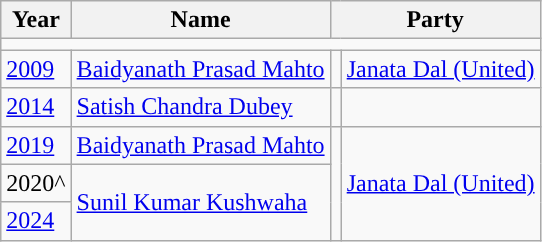<table class="wikitable">
<tr>
<th>Year</th>
<th>Name</th>
<th colspan="2">Party</th>
</tr>
<tr>
<td colspan="4"></td>
</tr>
<tr>
<td><a href='#'>2009</a></td>
<td><a href='#'>Baidyanath Prasad Mahto</a></td>
<td style="background-color :"></td>
<td><a href='#'>Janata Dal (United)</a></td>
</tr>
<tr>
<td><a href='#'>2014</a></td>
<td><a href='#'>Satish Chandra Dubey</a></td>
<td></td>
</tr>
<tr>
<td><a href='#'>2019</a></td>
<td><a href='#'>Baidyanath Prasad Mahto</a></td>
<td rowspan="3" style="background-color :"></td>
<td rowspan="3"><a href='#'>Janata Dal (United)</a></td>
</tr>
<tr>
<td>2020^</td>
<td rowspan="2"><a href='#'>Sunil Kumar Kushwaha</a></td>
</tr>
<tr>
<td><a href='#'>2024</a></td>
</tr>
</table>
